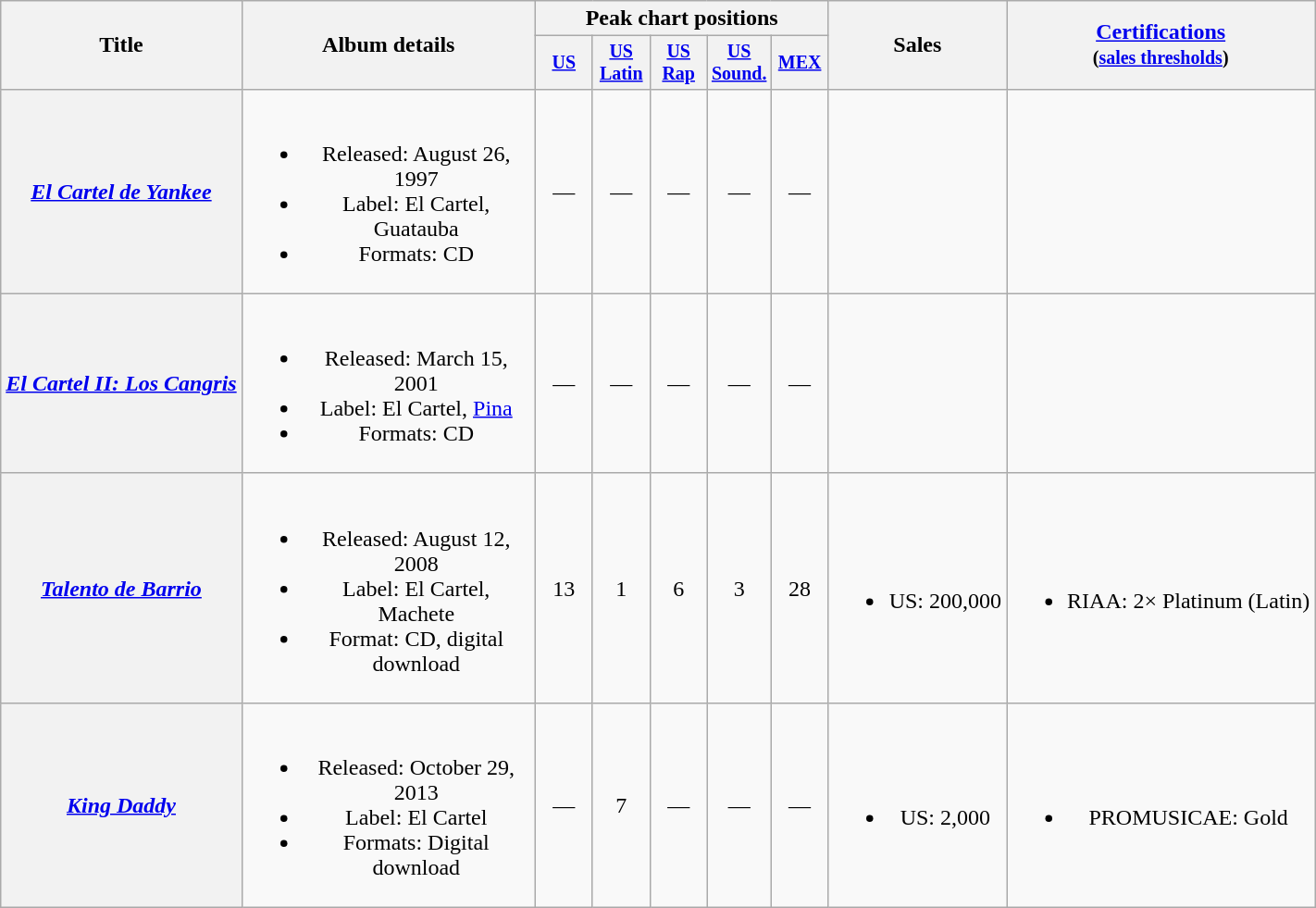<table class="wikitable plainrowheaders" style="text-align:center;">
<tr>
<th rowspan="2">Title</th>
<th rowspan="2" width="204">Album details</th>
<th colspan="5">Peak chart positions</th>
<th rowspan="2">Sales</th>
<th rowspan="2"><a href='#'>Certifications</a><br><small>(<a href='#'>sales thresholds</a>)</small></th>
</tr>
<tr style="font-size:smaller;">
<th scope="col" style="width:35px;"><a href='#'>US</a><br></th>
<th scope="col" style="width:35px;"><a href='#'>US<br>Latin</a><br></th>
<th scope="col" style="width:35px;"><a href='#'>US<br>Rap</a><br></th>
<th scope="col" style="width:35px;"><a href='#'>US<br>Sound.</a><br></th>
<th scope="col" style="width:35px;"><a href='#'>MEX</a><br></th>
</tr>
<tr>
<th scope="row"><em><a href='#'>El Cartel de Yankee</a></em></th>
<td><br><ul><li>Released: August 26, 1997</li><li>Label: El Cartel, Guatauba</li><li>Formats: CD</li></ul></td>
<td>—</td>
<td>—</td>
<td>—</td>
<td>—</td>
<td>—</td>
<td></td>
<td></td>
</tr>
<tr>
<th scope="row"><em><a href='#'>El Cartel II: Los Cangris</a></em></th>
<td><br><ul><li>Released: March 15, 2001</li><li>Label: El Cartel, <a href='#'>Pina</a></li><li>Formats: CD</li></ul></td>
<td>—</td>
<td>—</td>
<td>—</td>
<td>—</td>
<td>—</td>
<td></td>
<td></td>
</tr>
<tr>
<th scope="row"><em><a href='#'>Talento de Barrio</a></em></th>
<td><br><ul><li>Released: August 12, 2008</li><li>Label: El Cartel, Machete</li><li>Format: CD, digital download</li></ul></td>
<td>13</td>
<td>1</td>
<td>6</td>
<td>3</td>
<td>28</td>
<td><br><ul><li>US: 200,000</li></ul></td>
<td><br><ul><li>RIAA: 2× Platinum (Latin)</li></ul></td>
</tr>
<tr>
<th scope="row"><em><a href='#'>King Daddy</a></em></th>
<td><br><ul><li>Released: October 29, 2013</li><li>Label: El Cartel</li><li>Formats: Digital download</li></ul></td>
<td>—</td>
<td>7</td>
<td>—</td>
<td>—</td>
<td>—</td>
<td><br><ul><li>US: 2,000</li></ul></td>
<td><br><ul><li>PROMUSICAE: Gold</li></ul></td>
</tr>
</table>
